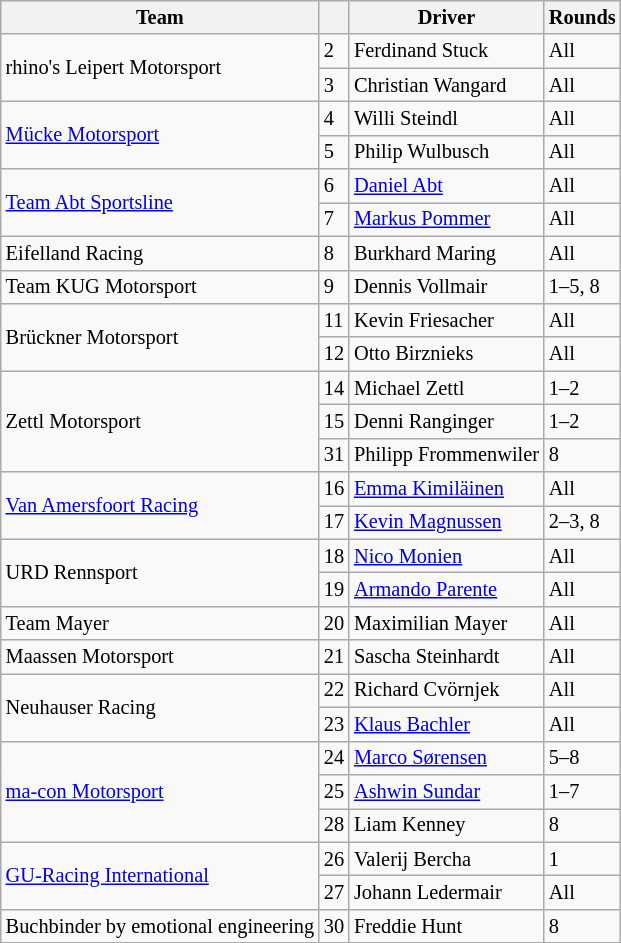<table class="wikitable" style="font-size: 85%;">
<tr>
<th>Team</th>
<th></th>
<th>Driver</th>
<th>Rounds</th>
</tr>
<tr>
<td rowspan=2> rhino's Leipert Motorsport</td>
<td>2</td>
<td> Ferdinand Stuck</td>
<td>All</td>
</tr>
<tr>
<td>3</td>
<td> Christian Wangard</td>
<td>All</td>
</tr>
<tr>
<td rowspan=2> <a href='#'>Mücke Motorsport</a></td>
<td>4</td>
<td> Willi Steindl</td>
<td>All</td>
</tr>
<tr>
<td>5</td>
<td> Philip Wulbusch</td>
<td>All</td>
</tr>
<tr>
<td rowspan=2> <a href='#'>Team Abt Sportsline</a></td>
<td>6</td>
<td> <a href='#'>Daniel Abt</a></td>
<td>All</td>
</tr>
<tr>
<td>7</td>
<td> <a href='#'>Markus Pommer</a></td>
<td>All</td>
</tr>
<tr>
<td> Eifelland Racing</td>
<td>8</td>
<td> Burkhard Maring</td>
<td>All</td>
</tr>
<tr>
<td> Team KUG Motorsport</td>
<td>9</td>
<td> Dennis Vollmair</td>
<td>1–5, 8</td>
</tr>
<tr>
<td rowspan=2> Brückner Motorsport</td>
<td>11</td>
<td> Kevin Friesacher</td>
<td>All</td>
</tr>
<tr>
<td>12</td>
<td> Otto Birznieks</td>
<td>All</td>
</tr>
<tr>
<td rowspan=3> Zettl Motorsport</td>
<td>14</td>
<td> Michael Zettl</td>
<td>1–2</td>
</tr>
<tr>
<td>15</td>
<td> Denni Ranginger</td>
<td>1–2</td>
</tr>
<tr>
<td>31</td>
<td> Philipp Frommenwiler</td>
<td>8</td>
</tr>
<tr>
<td rowspan=2> <a href='#'>Van Amersfoort Racing</a></td>
<td>16</td>
<td> <a href='#'>Emma Kimiläinen</a></td>
<td>All</td>
</tr>
<tr>
<td>17</td>
<td> <a href='#'>Kevin Magnussen</a></td>
<td>2–3, 8</td>
</tr>
<tr>
<td rowspan=2> URD Rennsport</td>
<td>18</td>
<td> <a href='#'>Nico Monien</a></td>
<td>All</td>
</tr>
<tr>
<td>19</td>
<td> <a href='#'>Armando Parente</a></td>
<td>All</td>
</tr>
<tr>
<td> Team Mayer</td>
<td>20</td>
<td> Maximilian Mayer</td>
<td>All</td>
</tr>
<tr>
<td> Maassen Motorsport</td>
<td>21</td>
<td> Sascha Steinhardt</td>
<td>All</td>
</tr>
<tr>
<td rowspan=2> Neuhauser Racing</td>
<td>22</td>
<td> Richard Cvörnjek</td>
<td>All</td>
</tr>
<tr>
<td>23</td>
<td> <a href='#'>Klaus Bachler</a></td>
<td>All</td>
</tr>
<tr>
<td rowspan=3> <a href='#'>ma-con Motorsport</a></td>
<td>24</td>
<td> <a href='#'>Marco Sørensen</a></td>
<td>5–8</td>
</tr>
<tr>
<td>25</td>
<td> <a href='#'>Ashwin Sundar</a></td>
<td>1–7</td>
</tr>
<tr>
<td>28</td>
<td> Liam Kenney</td>
<td>8</td>
</tr>
<tr>
<td rowspan=2> <a href='#'>GU-Racing International</a></td>
<td>26</td>
<td> Valerij Bercha</td>
<td>1</td>
</tr>
<tr>
<td>27</td>
<td> Johann Ledermair</td>
<td>All</td>
</tr>
<tr>
<td> Buchbinder by emotional engineering</td>
<td>30</td>
<td> Freddie Hunt</td>
<td>8</td>
</tr>
</table>
